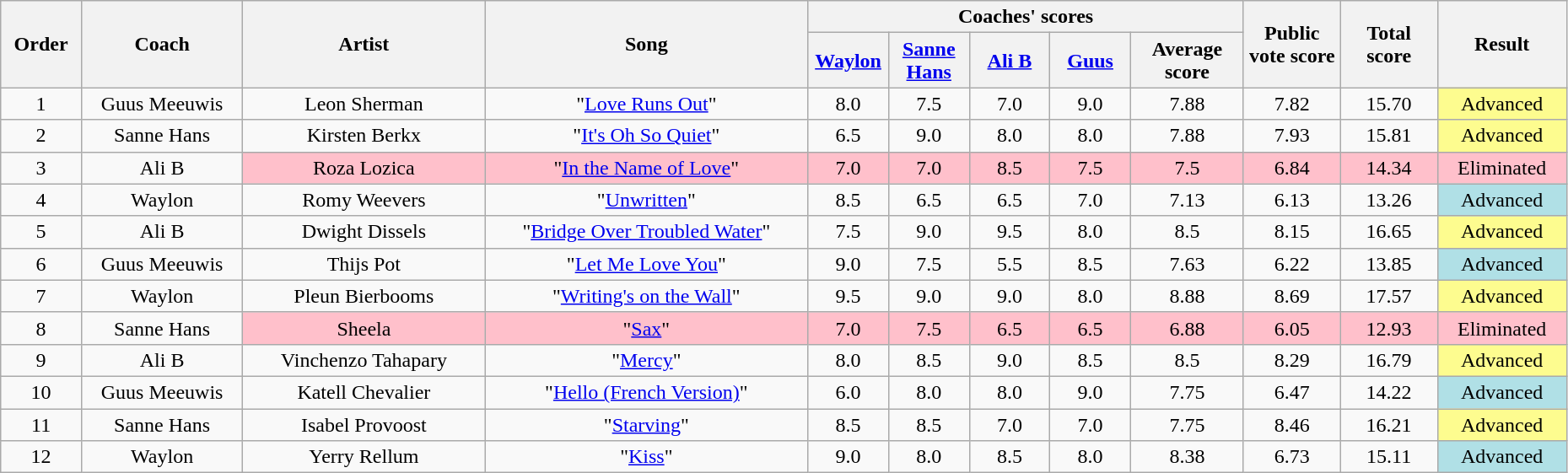<table class="wikitable" style="text-align:center; width:98%;">
<tr>
<th scope="col" rowspan="2" style="width:05%;">Order</th>
<th scope="col" rowspan="2" style="width:10%;">Coach</th>
<th scope="col" rowspan="2" style="width:15%;">Artist</th>
<th scope="col" rowspan="2" style="width:20%;">Song</th>
<th scope="col" colspan="5" style="width:20%;">Coaches' scores</th>
<th scope="col" rowspan="2" style="width:6%;">Public vote score</th>
<th scope="col" rowspan="2" style="width:6%;">Total score</th>
<th scope="col" rowspan="2" style="width:8%;">Result</th>
</tr>
<tr>
<th style="width:5%;"><a href='#'>Waylon</a></th>
<th style="width:5%;"><a href='#'>Sanne Hans</a></th>
<th nowrap style="width:5%;"><a href='#'>Ali B</a></th>
<th style="width:5%;"><a href='#'>Guus</a></th>
<th style="width:7%;">Average score</th>
</tr>
<tr>
<td>1</td>
<td>Guus Meeuwis</td>
<td>Leon Sherman</td>
<td>"<a href='#'>Love Runs Out</a>"</td>
<td>8.0</td>
<td>7.5</td>
<td>7.0</td>
<td>9.0</td>
<td>7.88</td>
<td>7.82</td>
<td>15.70</td>
<td style="background:#fdfc8f;">Advanced</td>
</tr>
<tr>
<td>2</td>
<td>Sanne Hans</td>
<td>Kirsten Berkx</td>
<td>"<a href='#'>It's Oh So Quiet</a>"</td>
<td>6.5</td>
<td>9.0</td>
<td>8.0</td>
<td>8.0</td>
<td>7.88</td>
<td>7.93</td>
<td>15.81</td>
<td style="background:#fdfc8f;">Advanced</td>
</tr>
<tr>
<td>3</td>
<td>Ali B</td>
<td style="background:pink;">Roza Lozica</td>
<td style="background:pink;">"<a href='#'>In the Name of Love</a>"</td>
<td style="background:pink;">7.0</td>
<td style="background:pink;">7.0</td>
<td style="background:pink;">8.5</td>
<td style="background:pink;">7.5</td>
<td style="background:pink;">7.5</td>
<td style="background:pink;">6.84</td>
<td style="background:pink;">14.34</td>
<td style="background:pink;">Eliminated</td>
</tr>
<tr>
<td>4</td>
<td>Waylon</td>
<td>Romy Weevers</td>
<td>"<a href='#'>Unwritten</a>"</td>
<td>8.5</td>
<td>6.5</td>
<td>6.5</td>
<td>7.0</td>
<td>7.13</td>
<td>6.13</td>
<td>13.26</td>
<td style="background:#B0E0E6">Advanced</td>
</tr>
<tr>
<td>5</td>
<td>Ali B</td>
<td>Dwight Dissels</td>
<td>"<a href='#'>Bridge Over Troubled Water</a>"</td>
<td>7.5</td>
<td>9.0</td>
<td>9.5</td>
<td>8.0</td>
<td>8.5</td>
<td>8.15</td>
<td>16.65</td>
<td style="background:#fdfc8f;">Advanced</td>
</tr>
<tr>
<td>6</td>
<td>Guus Meeuwis</td>
<td>Thijs Pot</td>
<td>"<a href='#'>Let Me Love You</a>"</td>
<td>9.0</td>
<td>7.5</td>
<td>5.5</td>
<td>8.5</td>
<td>7.63</td>
<td>6.22</td>
<td>13.85</td>
<td style="background:#B0E0E6">Advanced</td>
</tr>
<tr>
<td>7</td>
<td>Waylon</td>
<td>Pleun Bierbooms</td>
<td>"<a href='#'>Writing's on the Wall</a>"</td>
<td>9.5</td>
<td>9.0</td>
<td>9.0</td>
<td>8.0</td>
<td>8.88</td>
<td>8.69</td>
<td>17.57</td>
<td style="background:#fdfc8f;">Advanced</td>
</tr>
<tr>
<td>8</td>
<td>Sanne Hans</td>
<td style="background:pink;">Sheela</td>
<td style="background:pink;">"<a href='#'>Sax</a>"</td>
<td style="background:pink;">7.0</td>
<td style="background:pink;">7.5</td>
<td style="background:pink;">6.5</td>
<td style="background:pink;">6.5</td>
<td style="background:pink;">6.88</td>
<td style="background:pink;">6.05</td>
<td style="background:pink;">12.93</td>
<td style="background:pink;">Eliminated</td>
</tr>
<tr>
<td>9</td>
<td>Ali B</td>
<td>Vinchenzo Tahapary</td>
<td>"<a href='#'>Mercy</a>"</td>
<td>8.0</td>
<td>8.5</td>
<td>9.0</td>
<td>8.5</td>
<td>8.5</td>
<td>8.29</td>
<td>16.79</td>
<td style="background:#fdfc8f;">Advanced</td>
</tr>
<tr>
<td>10</td>
<td>Guus Meeuwis</td>
<td>Katell Chevalier</td>
<td>"<a href='#'>Hello (French Version)</a>"</td>
<td>6.0</td>
<td>8.0</td>
<td>8.0</td>
<td>9.0</td>
<td>7.75</td>
<td>6.47</td>
<td>14.22</td>
<td style="background:#B0E0E6">Advanced</td>
</tr>
<tr>
<td>11</td>
<td>Sanne Hans</td>
<td>Isabel Provoost</td>
<td>"<a href='#'>Starving</a>"</td>
<td>8.5</td>
<td>8.5</td>
<td>7.0</td>
<td>7.0</td>
<td>7.75</td>
<td>8.46</td>
<td>16.21</td>
<td style="background:#fdfc8f;">Advanced</td>
</tr>
<tr>
<td>12</td>
<td>Waylon</td>
<td>Yerry Rellum</td>
<td>"<a href='#'>Kiss</a>"</td>
<td>9.0</td>
<td>8.0</td>
<td>8.5</td>
<td>8.0</td>
<td>8.38</td>
<td>6.73</td>
<td>15.11</td>
<td style="background:#B0E0E6">Advanced</td>
</tr>
</table>
